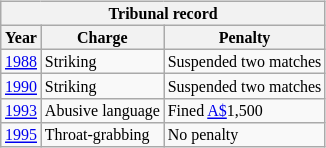<table class="wikitable" style="float:right; padding: 3px; font-size: 8pt;">
<tr>
<th colspan="3">Tribunal record</th>
</tr>
<tr>
<th>Year</th>
<th>Charge</th>
<th>Penalty</th>
</tr>
<tr>
<td><a href='#'>1988</a></td>
<td>Striking</td>
<td>Suspended two matches</td>
</tr>
<tr>
<td><a href='#'>1990</a></td>
<td>Striking</td>
<td>Suspended two matches</td>
</tr>
<tr>
<td><a href='#'>1993</a></td>
<td>Abusive language</td>
<td>Fined <a href='#'>A$</a>1,500</td>
</tr>
<tr>
<td><a href='#'>1995</a></td>
<td>Throat-grabbing</td>
<td>No penalty</td>
</tr>
</table>
